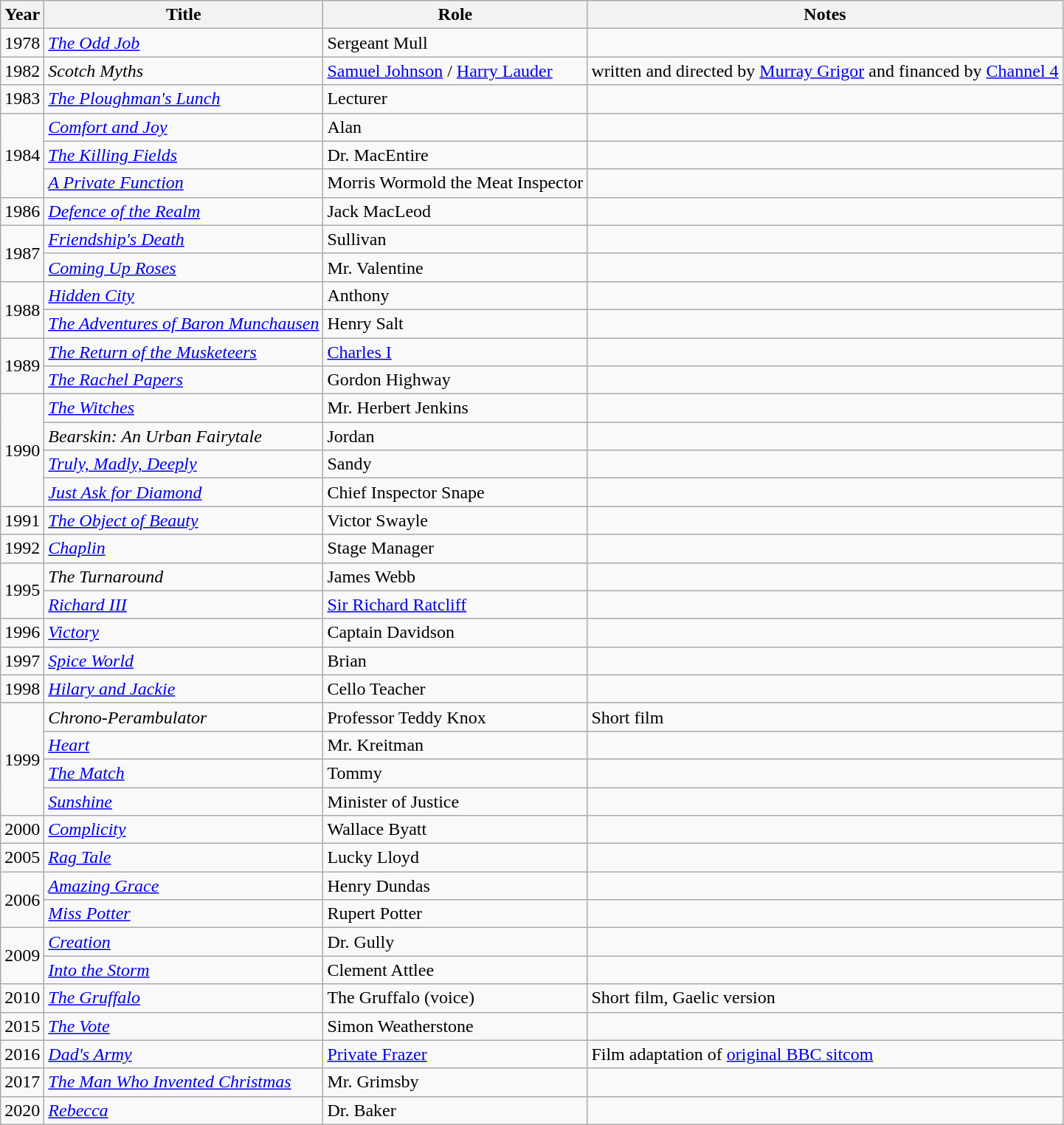<table class="wikitable sortable">
<tr>
<th>Year</th>
<th>Title</th>
<th>Role</th>
<th class="unsortable">Notes</th>
</tr>
<tr>
<td>1978</td>
<td><em><a href='#'>The Odd Job</a></em></td>
<td>Sergeant Mull</td>
<td></td>
</tr>
<tr>
<td>1982</td>
<td><em>Scotch Myths</em></td>
<td><a href='#'>Samuel Johnson</a> / <a href='#'>Harry Lauder</a></td>
<td>written and directed by <a href='#'>Murray Grigor</a> and financed by <a href='#'>Channel 4</a></td>
</tr>
<tr>
<td>1983</td>
<td><em><a href='#'>The Ploughman's Lunch</a></em></td>
<td>Lecturer</td>
<td></td>
</tr>
<tr>
<td rowspan="3">1984</td>
<td><em><a href='#'>Comfort and Joy</a></em></td>
<td>Alan</td>
<td></td>
</tr>
<tr>
<td><em><a href='#'>The Killing Fields</a></em></td>
<td>Dr. MacEntire</td>
<td></td>
</tr>
<tr>
<td><em><a href='#'>A Private Function</a></em></td>
<td>Morris Wormold the Meat Inspector</td>
<td></td>
</tr>
<tr>
<td>1986</td>
<td><em><a href='#'>Defence of the Realm</a></em></td>
<td>Jack MacLeod</td>
<td></td>
</tr>
<tr>
<td rowspan="2">1987</td>
<td><em><a href='#'>Friendship's Death</a></em></td>
<td>Sullivan</td>
<td></td>
</tr>
<tr>
<td><em><a href='#'>Coming Up Roses</a></em></td>
<td>Mr. Valentine</td>
<td></td>
</tr>
<tr>
<td rowspan="2">1988</td>
<td><em><a href='#'>Hidden City</a></em></td>
<td>Anthony</td>
<td></td>
</tr>
<tr>
<td><em><a href='#'>The Adventures of Baron Munchausen</a></em></td>
<td>Henry Salt</td>
<td></td>
</tr>
<tr>
<td rowspan="2">1989</td>
<td><em><a href='#'>The Return of the Musketeers</a></em></td>
<td><a href='#'>Charles I</a></td>
<td></td>
</tr>
<tr>
<td><em><a href='#'>The Rachel Papers</a></em></td>
<td>Gordon Highway</td>
<td></td>
</tr>
<tr>
<td rowspan="4">1990</td>
<td><em><a href='#'>The Witches</a></em></td>
<td>Mr. Herbert Jenkins</td>
<td></td>
</tr>
<tr>
<td><em>Bearskin: An Urban Fairytale</em></td>
<td>Jordan</td>
<td></td>
</tr>
<tr>
<td><em><a href='#'>Truly, Madly, Deeply</a></em></td>
<td>Sandy</td>
<td></td>
</tr>
<tr>
<td><em><a href='#'>Just Ask for Diamond</a></em></td>
<td>Chief Inspector Snape</td>
<td></td>
</tr>
<tr>
<td>1991</td>
<td><em><a href='#'>The Object of Beauty</a></em></td>
<td>Victor Swayle</td>
<td></td>
</tr>
<tr>
<td>1992</td>
<td><em><a href='#'>Chaplin</a></em></td>
<td>Stage Manager</td>
<td></td>
</tr>
<tr>
<td rowspan="2">1995</td>
<td><em>The Turnaround</em></td>
<td>James Webb</td>
<td></td>
</tr>
<tr>
<td><em><a href='#'>Richard III</a></em></td>
<td><a href='#'>Sir Richard Ratcliff</a></td>
<td></td>
</tr>
<tr>
<td>1996</td>
<td><em><a href='#'>Victory</a></em></td>
<td>Captain Davidson</td>
<td></td>
</tr>
<tr>
<td>1997</td>
<td><em><a href='#'>Spice World</a></em></td>
<td>Brian</td>
<td></td>
</tr>
<tr>
<td>1998</td>
<td><em><a href='#'>Hilary and Jackie</a></em></td>
<td>Cello Teacher</td>
<td></td>
</tr>
<tr>
<td rowspan="4">1999</td>
<td><em>Chrono-Perambulator</em></td>
<td>Professor Teddy Knox</td>
<td>Short film</td>
</tr>
<tr>
<td><em><a href='#'>Heart</a></em></td>
<td>Mr. Kreitman</td>
<td></td>
</tr>
<tr>
<td><em><a href='#'>The Match</a></em></td>
<td>Tommy</td>
<td></td>
</tr>
<tr>
<td><em><a href='#'>Sunshine</a></em></td>
<td>Minister of Justice</td>
<td></td>
</tr>
<tr>
<td>2000</td>
<td><em><a href='#'>Complicity</a></em></td>
<td>Wallace Byatt</td>
<td></td>
</tr>
<tr>
<td>2005</td>
<td><em><a href='#'>Rag Tale</a></em></td>
<td>Lucky Lloyd</td>
<td></td>
</tr>
<tr>
<td rowspan=2>2006</td>
<td><em><a href='#'>Amazing Grace</a></em></td>
<td>Henry Dundas</td>
<td></td>
</tr>
<tr>
<td><em><a href='#'>Miss Potter</a></em></td>
<td>Rupert Potter</td>
<td></td>
</tr>
<tr>
<td rowspan=2>2009</td>
<td><em><a href='#'>Creation</a></em></td>
<td>Dr. Gully</td>
<td></td>
</tr>
<tr>
<td><em><a href='#'>Into the Storm</a></em></td>
<td>Clement Attlee</td>
<td></td>
</tr>
<tr>
<td>2010</td>
<td><em><a href='#'>The Gruffalo</a></em></td>
<td>The Gruffalo (voice)</td>
<td>Short film, Gaelic version</td>
</tr>
<tr>
<td>2015</td>
<td><em><a href='#'>The Vote</a></em></td>
<td>Simon Weatherstone</td>
<td></td>
</tr>
<tr>
<td>2016</td>
<td><em><a href='#'>Dad's Army</a></em></td>
<td><a href='#'>Private Frazer</a></td>
<td>Film adaptation of <a href='#'>original BBC sitcom</a></td>
</tr>
<tr>
<td>2017</td>
<td><em><a href='#'>The Man Who Invented Christmas</a></em></td>
<td>Mr. Grimsby</td>
<td></td>
</tr>
<tr>
<td>2020</td>
<td><em><a href='#'>Rebecca</a></em></td>
<td>Dr. Baker</td>
<td></td>
</tr>
</table>
